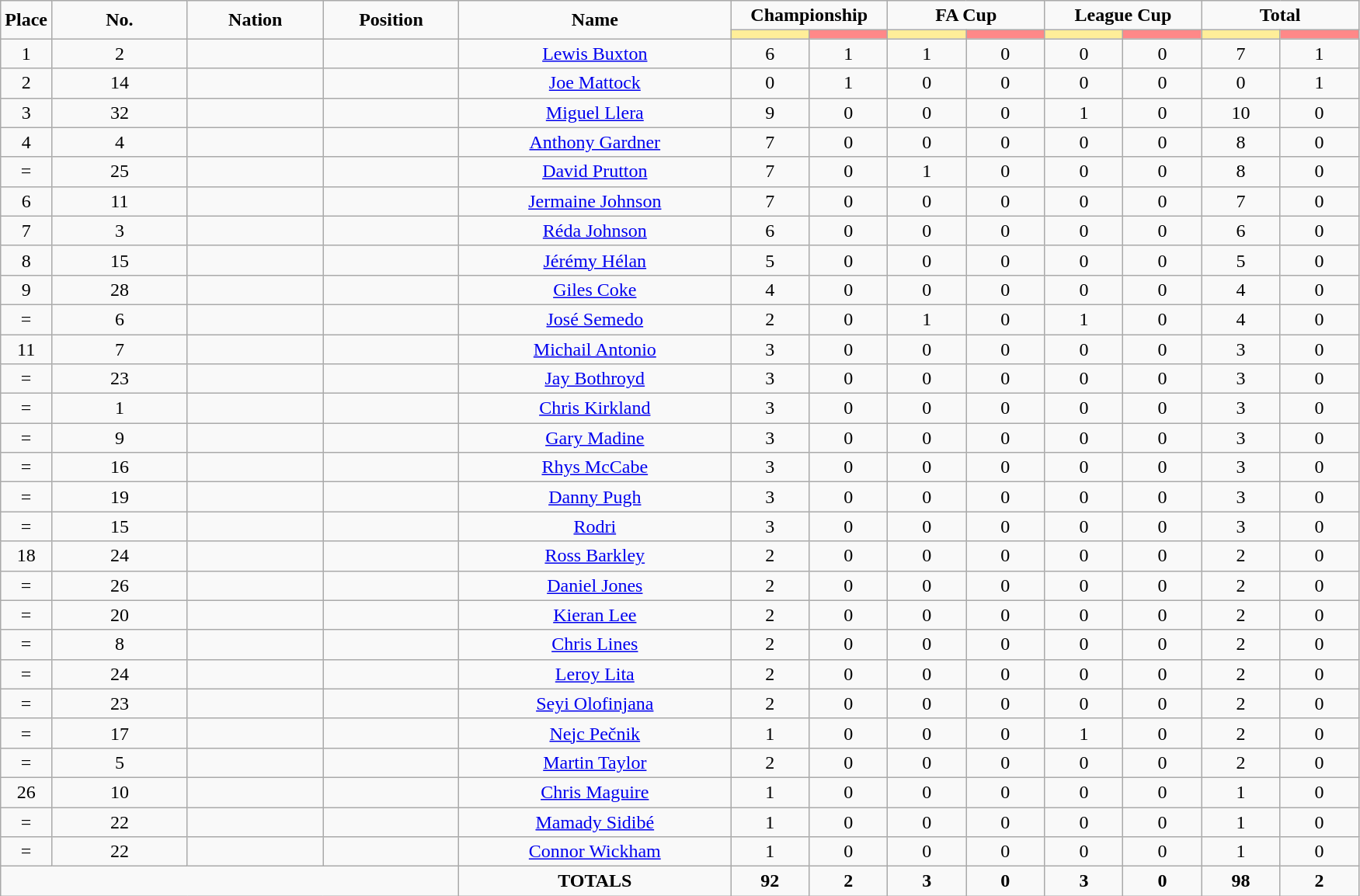<table class="wikitable" style="text-align:center;">
<tr style="text-align:center;">
<td rowspan="2"  style-"width:10%; "><strong>Place</strong></td>
<td rowspan="2"  style="width:10%; "><strong>No.</strong></td>
<td rowspan="2"  style="width:10%; "><strong>Nation</strong></td>
<td rowspan="2"  style="width:10%; "><strong>Position</strong></td>
<td rowspan="2"  style="width:20%; "><strong>Name</strong></td>
<td colspan="2"><strong>Championship</strong></td>
<td colspan="2"><strong>FA Cup</strong></td>
<td colspan="2"><strong>League Cup</strong></td>
<td colspan="2"><strong>Total</strong></td>
</tr>
<tr>
<th style="width:60px; background:#fe9;"></th>
<th style="width:60px; background:#ff8888;"></th>
<th style="width:60px; background:#fe9;"></th>
<th style="width:60px; background:#ff8888;"></th>
<th style="width:60px; background:#fe9;"></th>
<th style="width:60px; background:#ff8888;"></th>
<th style="width:60px; background:#fe9;"></th>
<th style="width:60px; background:#ff8888;"></th>
</tr>
<tr>
<td>1</td>
<td>2</td>
<td></td>
<td></td>
<td><a href='#'>Lewis Buxton</a></td>
<td>6</td>
<td>1</td>
<td>1</td>
<td>0</td>
<td>0</td>
<td>0</td>
<td>7</td>
<td>1</td>
</tr>
<tr>
<td>2</td>
<td>14</td>
<td></td>
<td></td>
<td><a href='#'>Joe Mattock</a></td>
<td>0</td>
<td>1</td>
<td>0</td>
<td>0</td>
<td>0</td>
<td>0</td>
<td>0</td>
<td>1</td>
</tr>
<tr>
<td>3</td>
<td>32</td>
<td></td>
<td></td>
<td><a href='#'>Miguel Llera</a></td>
<td>9</td>
<td>0</td>
<td>0</td>
<td>0</td>
<td>1</td>
<td>0</td>
<td>10</td>
<td>0</td>
</tr>
<tr>
<td>4</td>
<td>4</td>
<td></td>
<td></td>
<td><a href='#'>Anthony Gardner</a></td>
<td>7</td>
<td>0</td>
<td>0</td>
<td>0</td>
<td>0</td>
<td>0</td>
<td>8</td>
<td>0</td>
</tr>
<tr>
<td>=</td>
<td>25</td>
<td></td>
<td></td>
<td><a href='#'>David Prutton</a></td>
<td>7</td>
<td>0</td>
<td>1</td>
<td>0</td>
<td>0</td>
<td>0</td>
<td>8</td>
<td>0</td>
</tr>
<tr>
<td>6</td>
<td>11</td>
<td></td>
<td></td>
<td><a href='#'>Jermaine Johnson</a></td>
<td>7</td>
<td>0</td>
<td>0</td>
<td>0</td>
<td>0</td>
<td>0</td>
<td>7</td>
<td>0</td>
</tr>
<tr>
<td>7</td>
<td>3</td>
<td></td>
<td></td>
<td><a href='#'>Réda Johnson</a></td>
<td>6</td>
<td>0</td>
<td>0</td>
<td>0</td>
<td>0</td>
<td>0</td>
<td>6</td>
<td>0</td>
</tr>
<tr>
<td>8</td>
<td>15</td>
<td></td>
<td></td>
<td><a href='#'>Jérémy Hélan</a></td>
<td>5</td>
<td>0</td>
<td>0</td>
<td>0</td>
<td>0</td>
<td>0</td>
<td>5</td>
<td>0</td>
</tr>
<tr>
<td>9</td>
<td>28</td>
<td></td>
<td></td>
<td><a href='#'>Giles Coke</a></td>
<td>4</td>
<td>0</td>
<td>0</td>
<td>0</td>
<td>0</td>
<td>0</td>
<td>4</td>
<td>0</td>
</tr>
<tr>
<td>=</td>
<td>6</td>
<td></td>
<td></td>
<td><a href='#'>José Semedo</a></td>
<td>2</td>
<td>0</td>
<td>1</td>
<td>0</td>
<td>1</td>
<td>0</td>
<td>4</td>
<td>0</td>
</tr>
<tr>
<td>11</td>
<td>7</td>
<td></td>
<td></td>
<td><a href='#'>Michail Antonio</a></td>
<td>3</td>
<td>0</td>
<td>0</td>
<td>0</td>
<td>0</td>
<td>0</td>
<td>3</td>
<td>0</td>
</tr>
<tr>
<td>=</td>
<td>23</td>
<td></td>
<td></td>
<td><a href='#'>Jay Bothroyd</a></td>
<td>3</td>
<td>0</td>
<td>0</td>
<td>0</td>
<td>0</td>
<td>0</td>
<td>3</td>
<td>0</td>
</tr>
<tr>
<td>=</td>
<td>1</td>
<td></td>
<td></td>
<td><a href='#'>Chris Kirkland</a></td>
<td>3</td>
<td>0</td>
<td>0</td>
<td>0</td>
<td>0</td>
<td>0</td>
<td>3</td>
<td>0</td>
</tr>
<tr>
<td>=</td>
<td>9</td>
<td></td>
<td></td>
<td><a href='#'>Gary Madine</a></td>
<td>3</td>
<td>0</td>
<td>0</td>
<td>0</td>
<td>0</td>
<td>0</td>
<td>3</td>
<td>0</td>
</tr>
<tr>
<td>=</td>
<td>16</td>
<td></td>
<td></td>
<td><a href='#'>Rhys McCabe</a></td>
<td>3</td>
<td>0</td>
<td>0</td>
<td>0</td>
<td>0</td>
<td>0</td>
<td>3</td>
<td>0</td>
</tr>
<tr>
<td>=</td>
<td>19</td>
<td></td>
<td></td>
<td><a href='#'>Danny Pugh</a></td>
<td>3</td>
<td>0</td>
<td>0</td>
<td>0</td>
<td>0</td>
<td>0</td>
<td>3</td>
<td>0</td>
</tr>
<tr>
<td>=</td>
<td>15</td>
<td></td>
<td></td>
<td><a href='#'>Rodri</a></td>
<td>3</td>
<td>0</td>
<td>0</td>
<td>0</td>
<td>0</td>
<td>0</td>
<td>3</td>
<td>0</td>
</tr>
<tr>
<td>18</td>
<td>24</td>
<td></td>
<td></td>
<td><a href='#'>Ross Barkley</a></td>
<td>2</td>
<td>0</td>
<td>0</td>
<td>0</td>
<td>0</td>
<td>0</td>
<td>2</td>
<td>0</td>
</tr>
<tr>
<td>=</td>
<td>26</td>
<td></td>
<td></td>
<td><a href='#'>Daniel Jones</a></td>
<td>2</td>
<td>0</td>
<td>0</td>
<td>0</td>
<td>0</td>
<td>0</td>
<td>2</td>
<td>0</td>
</tr>
<tr>
<td>=</td>
<td>20</td>
<td></td>
<td></td>
<td><a href='#'>Kieran Lee</a></td>
<td>2</td>
<td>0</td>
<td>0</td>
<td>0</td>
<td>0</td>
<td>0</td>
<td>2</td>
<td>0</td>
</tr>
<tr>
<td>=</td>
<td>8</td>
<td></td>
<td></td>
<td><a href='#'>Chris Lines</a></td>
<td>2</td>
<td>0</td>
<td>0</td>
<td>0</td>
<td>0</td>
<td>0</td>
<td>2</td>
<td>0</td>
</tr>
<tr>
<td>=</td>
<td>24</td>
<td></td>
<td></td>
<td><a href='#'>Leroy Lita</a></td>
<td>2</td>
<td>0</td>
<td>0</td>
<td>0</td>
<td>0</td>
<td>0</td>
<td>2</td>
<td>0</td>
</tr>
<tr>
<td>=</td>
<td>23</td>
<td></td>
<td></td>
<td><a href='#'>Seyi Olofinjana</a></td>
<td>2</td>
<td>0</td>
<td>0</td>
<td>0</td>
<td>0</td>
<td>0</td>
<td>2</td>
<td>0</td>
</tr>
<tr>
<td>=</td>
<td>17</td>
<td></td>
<td></td>
<td><a href='#'>Nejc Pečnik</a></td>
<td>1</td>
<td>0</td>
<td>0</td>
<td>0</td>
<td>1</td>
<td>0</td>
<td>2</td>
<td>0</td>
</tr>
<tr>
<td>=</td>
<td>5</td>
<td></td>
<td></td>
<td><a href='#'>Martin Taylor</a></td>
<td>2</td>
<td>0</td>
<td>0</td>
<td>0</td>
<td>0</td>
<td>0</td>
<td>2</td>
<td>0</td>
</tr>
<tr>
<td>26</td>
<td>10</td>
<td></td>
<td></td>
<td><a href='#'>Chris Maguire</a></td>
<td>1</td>
<td>0</td>
<td>0</td>
<td>0</td>
<td>0</td>
<td>0</td>
<td>1</td>
<td>0</td>
</tr>
<tr>
<td>=</td>
<td>22</td>
<td></td>
<td></td>
<td><a href='#'>Mamady Sidibé</a></td>
<td>1</td>
<td>0</td>
<td>0</td>
<td>0</td>
<td>0</td>
<td>0</td>
<td>1</td>
<td>0</td>
</tr>
<tr>
<td>=</td>
<td>22</td>
<td></td>
<td></td>
<td><a href='#'>Connor Wickham</a></td>
<td>1</td>
<td>0</td>
<td>0</td>
<td>0</td>
<td>0</td>
<td>0</td>
<td>1</td>
<td>0</td>
</tr>
<tr>
<td colspan="4"></td>
<td><strong>TOTALS</strong></td>
<td><strong>92</strong></td>
<td><strong>2</strong></td>
<td><strong>3</strong></td>
<td><strong>0</strong></td>
<td><strong>3</strong></td>
<td><strong>0</strong></td>
<td><strong>98</strong></td>
<td><strong>2</strong></td>
</tr>
</table>
